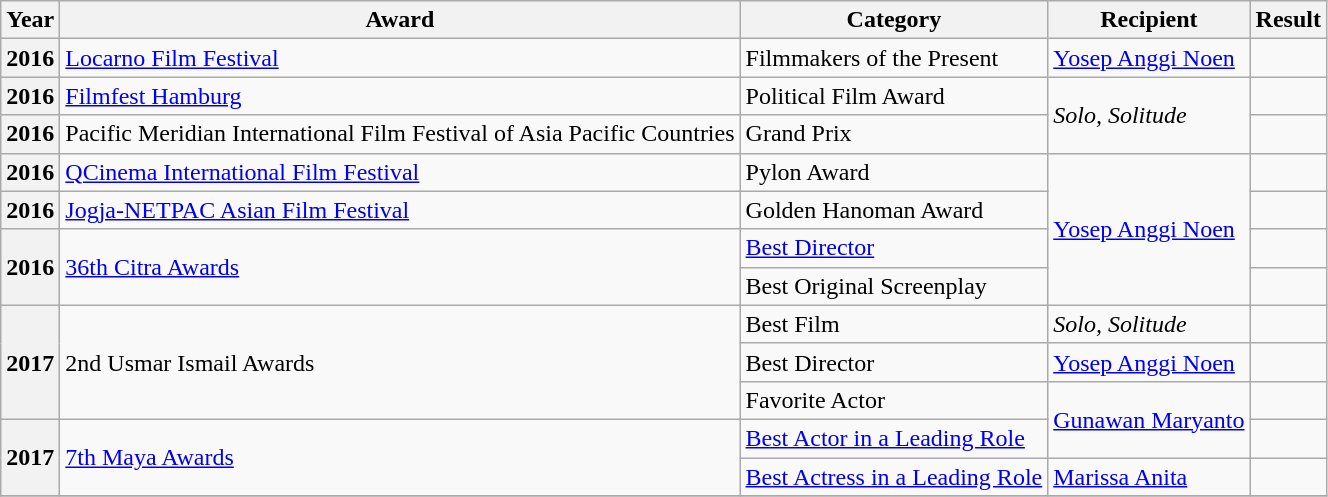<table class="wikitable sortable">
<tr>
<th>Year</th>
<th>Award</th>
<th>Category</th>
<th>Recipient</th>
<th>Result</th>
</tr>
<tr>
<th>2016</th>
<td><a href='#'>Locarno Film Festival</a></td>
<td>Filmmakers of the Present</td>
<td><a href='#'>Yosep Anggi Noen</a></td>
<td></td>
</tr>
<tr>
<th>2016</th>
<td><a href='#'>Filmfest Hamburg</a></td>
<td>Political Film Award</td>
<td rowspan="2"><em>Solo, Solitude</em></td>
<td></td>
</tr>
<tr>
<th>2016</th>
<td>Pacific Meridian International Film Festival of Asia Pacific Countries</td>
<td>Grand Prix</td>
<td></td>
</tr>
<tr>
<th>2016</th>
<td><a href='#'>QCinema International Film Festival</a></td>
<td>Pylon Award</td>
<td rowspan="4"><a href='#'>Yosep Anggi Noen</a></td>
<td></td>
</tr>
<tr>
<th>2016</th>
<td><a href='#'>Jogja-NETPAC Asian Film Festival</a></td>
<td>Golden Hanoman Award</td>
<td></td>
</tr>
<tr>
<th rowspan="2">2016</th>
<td rowspan="2"><a href='#'>36th Citra Awards</a></td>
<td><a href='#'>Best Director</a></td>
<td></td>
</tr>
<tr>
<td>Best Original Screenplay</td>
<td></td>
</tr>
<tr>
<th rowspan="3">2017</th>
<td rowspan="3">2nd Usmar Ismail Awards</td>
<td>Best Film</td>
<td><em>Solo, Solitude</em></td>
<td></td>
</tr>
<tr>
<td>Best Director</td>
<td><a href='#'>Yosep Anggi Noen</a></td>
<td></td>
</tr>
<tr>
<td>Favorite Actor</td>
<td rowspan="2"><a href='#'>Gunawan Maryanto</a></td>
<td></td>
</tr>
<tr>
<th rowspan="2">2017</th>
<td rowspan="2"><a href='#'>7th Maya Awards</a></td>
<td><a href='#'>Best Actor in a Leading Role</a></td>
<td></td>
</tr>
<tr>
<td><a href='#'>Best Actress in a Leading Role</a></td>
<td><a href='#'>Marissa Anita</a></td>
<td></td>
</tr>
<tr>
</tr>
</table>
